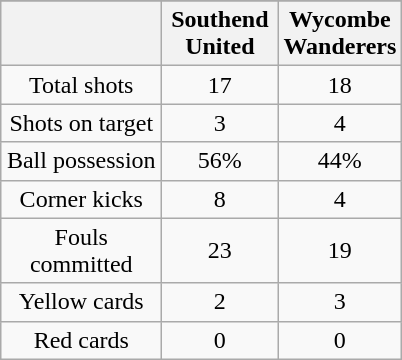<table class="wikitable" style="text-align:center">
<tr>
</tr>
<tr>
<th width=100 scope=col></th>
<th width=70 scope=col>Southend United</th>
<th width=70 scope=col>Wycombe Wanderers</th>
</tr>
<tr>
<td>Total shots</td>
<td>17</td>
<td>18</td>
</tr>
<tr>
<td>Shots on target</td>
<td>3</td>
<td>4</td>
</tr>
<tr>
<td>Ball possession</td>
<td>56%</td>
<td>44%</td>
</tr>
<tr>
<td>Corner kicks</td>
<td>8</td>
<td>4</td>
</tr>
<tr>
<td>Fouls committed</td>
<td>23</td>
<td>19</td>
</tr>
<tr>
<td>Yellow cards</td>
<td>2</td>
<td>3</td>
</tr>
<tr>
<td>Red cards</td>
<td>0</td>
<td>0</td>
</tr>
</table>
